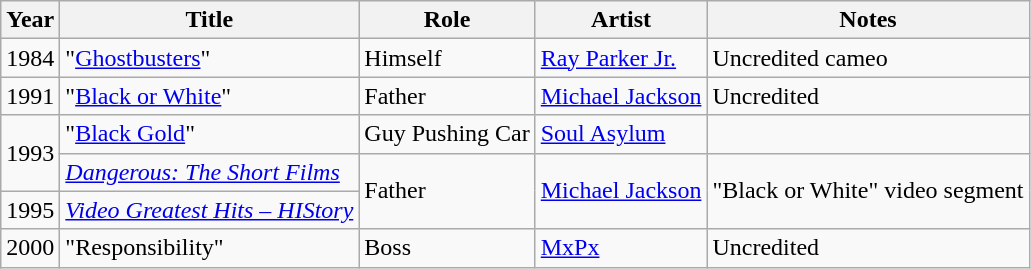<table class = "wikitable sortable">
<tr>
<th>Year</th>
<th>Title</th>
<th>Role</th>
<th>Artist</th>
<th>Notes</th>
</tr>
<tr>
<td>1984</td>
<td>"<a href='#'>Ghostbusters</a>"</td>
<td>Himself</td>
<td><a href='#'>Ray Parker Jr.</a></td>
<td>Uncredited cameo</td>
</tr>
<tr>
<td>1991</td>
<td>"<a href='#'>Black or White</a>"</td>
<td>Father</td>
<td><a href='#'>Michael Jackson</a></td>
<td>Uncredited</td>
</tr>
<tr>
<td rowspan="2">1993</td>
<td>"<a href='#'>Black Gold</a>"</td>
<td>Guy Pushing Car</td>
<td><a href='#'>Soul Asylum</a></td>
<td></td>
</tr>
<tr>
<td><em><a href='#'>Dangerous: The Short Films</a></em></td>
<td rowspan="2">Father</td>
<td rowspan="2"><a href='#'>Michael Jackson</a></td>
<td rowspan="2">"Black or White" video segment</td>
</tr>
<tr>
<td>1995</td>
<td><em><a href='#'>Video Greatest Hits – HIStory</a></em></td>
</tr>
<tr>
<td>2000</td>
<td>"Responsibility"</td>
<td>Boss</td>
<td><a href='#'>MxPx</a></td>
<td>Uncredited</td>
</tr>
</table>
